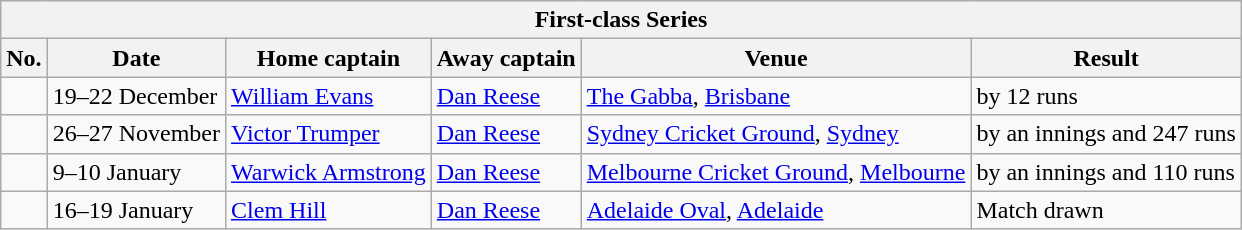<table class="wikitable">
<tr>
<th colspan="9">First-class Series</th>
</tr>
<tr>
<th>No.</th>
<th>Date</th>
<th>Home captain</th>
<th>Away captain</th>
<th>Venue</th>
<th>Result</th>
</tr>
<tr>
<td></td>
<td>19–22 December</td>
<td> <a href='#'>William Evans</a></td>
<td><a href='#'>Dan Reese</a></td>
<td><a href='#'>The Gabba</a>, <a href='#'>Brisbane</a></td>
<td> by 12 runs</td>
</tr>
<tr>
<td></td>
<td>26–27 November</td>
<td> <a href='#'>Victor Trumper</a></td>
<td><a href='#'>Dan Reese</a></td>
<td><a href='#'>Sydney Cricket Ground</a>, <a href='#'>Sydney</a></td>
<td> by an innings and 247 runs</td>
</tr>
<tr>
<td></td>
<td>9–10 January</td>
<td> <a href='#'>Warwick Armstrong</a></td>
<td><a href='#'>Dan Reese</a></td>
<td><a href='#'>Melbourne Cricket Ground</a>, <a href='#'>Melbourne</a></td>
<td> by an innings and 110 runs</td>
</tr>
<tr>
<td></td>
<td>16–19 January</td>
<td> <a href='#'>Clem Hill</a></td>
<td><a href='#'>Dan Reese</a></td>
<td><a href='#'>Adelaide Oval</a>, <a href='#'>Adelaide</a></td>
<td>Match drawn</td>
</tr>
</table>
